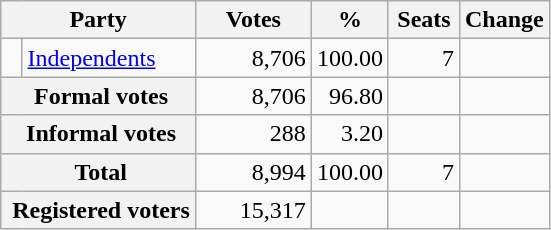<table class="wikitable" style="text-align:right; margin-bottom:0">
<tr>
<th style="width:10px" colspan=3>Party</th>
<th style="width:70px;">Votes</th>
<th style="width:40px;">%</th>
<th style="width:40px;">Seats</th>
<th style="width:40px;">Change</th>
</tr>
<tr>
<td> </td>
<td style="text-align:left;" colspan="2"><a href='#'>Independents</a></td>
<td>8,706</td>
<td>100.00</td>
<td>7</td>
<td></td>
</tr>
<tr>
<th colspan="3" rowspan="1"> Formal votes</th>
<td>8,706</td>
<td>96.80</td>
<td></td>
<td></td>
</tr>
<tr>
<th colspan="3" rowspan="1"> Informal votes</th>
<td>288</td>
<td>3.20</td>
<td></td>
<td></td>
</tr>
<tr>
<th colspan="3" rowspan="1"> Total</th>
<td>8,994</td>
<td>100.00</td>
<td>7</td>
<td></td>
</tr>
<tr>
<th colspan="3" rowspan="1"> Registered voters</th>
<td>15,317</td>
<td></td>
<td></td>
<td></td>
</tr>
</table>
